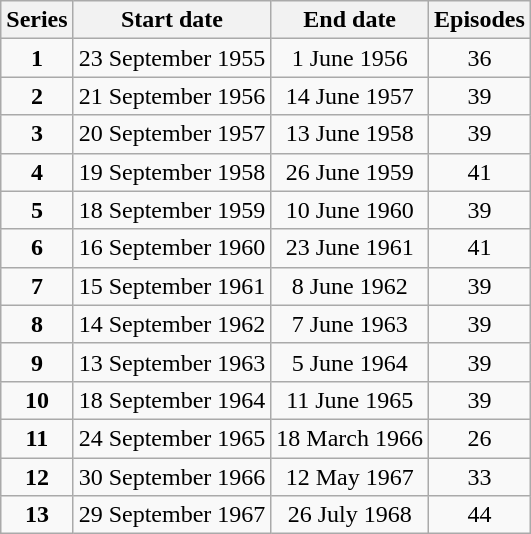<table class="wikitable" style="text-align:center;">
<tr>
<th>Series</th>
<th>Start date</th>
<th>End date</th>
<th>Episodes</th>
</tr>
<tr>
<td><strong>1</strong></td>
<td>23 September 1955</td>
<td>1 June 1956</td>
<td>36</td>
</tr>
<tr>
<td><strong>2</strong></td>
<td>21 September 1956</td>
<td>14 June 1957</td>
<td>39</td>
</tr>
<tr>
<td><strong>3</strong></td>
<td>20 September 1957</td>
<td>13 June 1958</td>
<td>39</td>
</tr>
<tr>
<td><strong>4</strong></td>
<td>19 September 1958</td>
<td>26 June 1959</td>
<td>41</td>
</tr>
<tr>
<td><strong>5</strong></td>
<td>18 September 1959</td>
<td>10 June 1960</td>
<td>39</td>
</tr>
<tr>
<td><strong>6</strong></td>
<td>16 September 1960</td>
<td>23 June 1961</td>
<td>41</td>
</tr>
<tr>
<td><strong>7</strong></td>
<td>15 September 1961</td>
<td>8 June 1962</td>
<td>39</td>
</tr>
<tr>
<td><strong>8</strong></td>
<td>14 September 1962</td>
<td>7 June 1963</td>
<td>39</td>
</tr>
<tr>
<td><strong>9</strong></td>
<td>13 September 1963</td>
<td>5 June 1964</td>
<td>39</td>
</tr>
<tr>
<td><strong>10</strong></td>
<td>18 September 1964</td>
<td>11 June 1965</td>
<td>39</td>
</tr>
<tr>
<td><strong>11</strong></td>
<td>24 September 1965</td>
<td>18 March 1966</td>
<td>26</td>
</tr>
<tr>
<td><strong>12</strong></td>
<td>30 September 1966</td>
<td>12 May 1967</td>
<td>33</td>
</tr>
<tr>
<td><strong>13</strong></td>
<td>29 September 1967</td>
<td>26 July 1968</td>
<td>44</td>
</tr>
</table>
